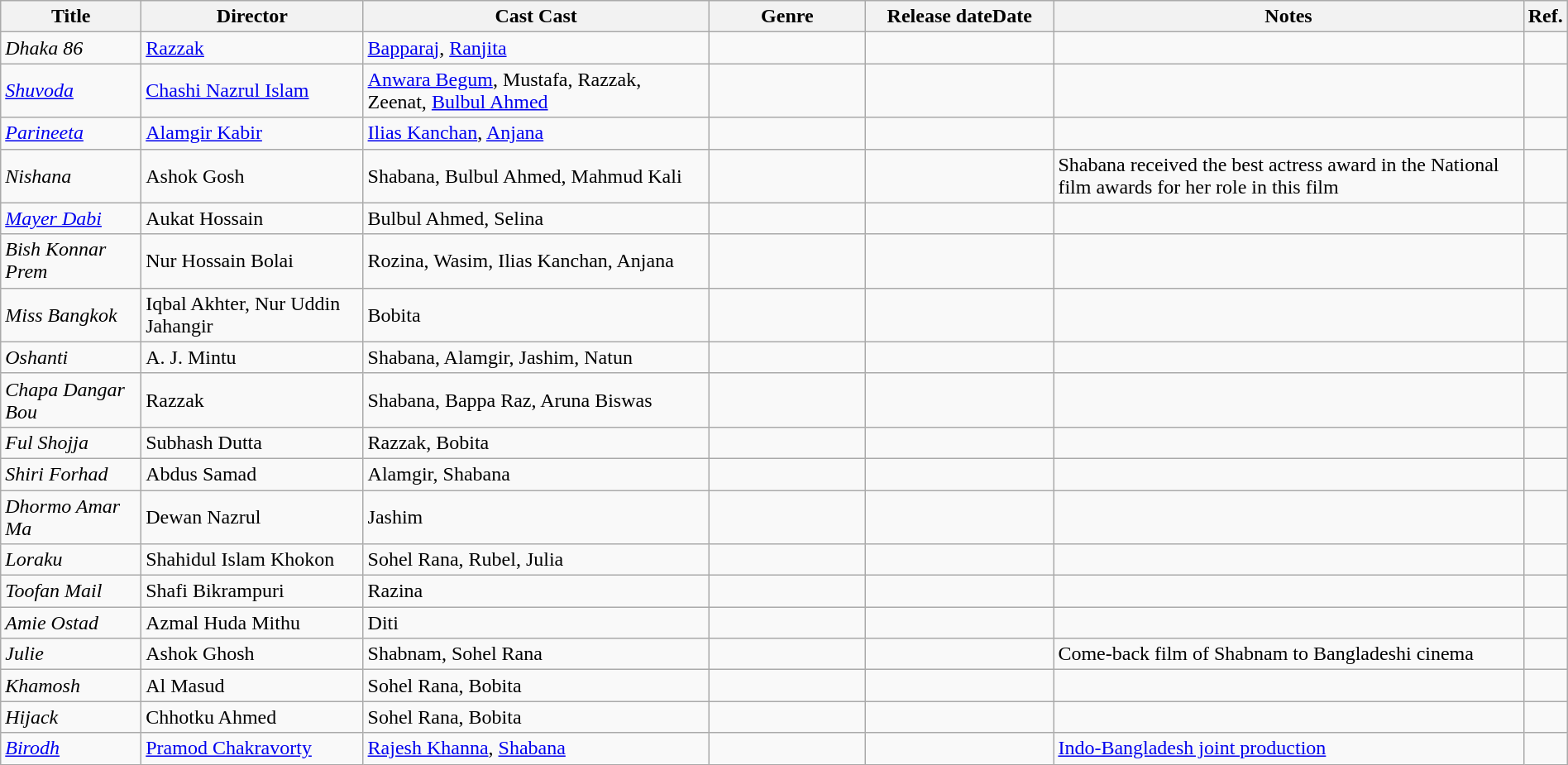<table class="wikitable " sortable width= "100% ">
<tr>
<th style=" width :19 =15 % ;">Title</th>
<th style=" width :18 =13 % ;">Director</th>
<th style=" width :22 =20 % ;">Cast Cast</th>
<th width=10%>Genre</th>
<th width=12%>Release dateDate</th>
<th width=30%>Notes</th>
<th style="width:2%;">Ref.</th>
</tr>
<tr>
<td><em>Dhaka 86</em></td>
<td><a href='#'>Razzak</a></td>
<td><a href='#'>Bapparaj</a>, <a href='#'>Ranjita</a></td>
<td></td>
<td></td>
<td></td>
<td></td>
</tr>
<tr>
<td><em><a href='#'>Shuvoda</a></em></td>
<td><a href='#'>Chashi Nazrul Islam</a></td>
<td><a href='#'>Anwara Begum</a>, Mustafa, Razzak, Zeenat, <a href='#'>Bulbul Ahmed</a></td>
<td></td>
<td></td>
<td></td>
<td></td>
</tr>
<tr>
<td><em><a href='#'>Parineeta</a></em></td>
<td><a href='#'>Alamgir Kabir</a></td>
<td><a href='#'>Ilias Kanchan</a>, <a href='#'>Anjana</a></td>
<td></td>
<td></td>
<td></td>
<td></td>
</tr>
<tr>
<td><em>Nishana</em></td>
<td>Ashok Gosh</td>
<td>Shabana, Bulbul Ahmed, Mahmud Kali</td>
<td></td>
<td></td>
<td>Shabana received the best actress award in the National film awards for her role in this film</td>
<td></td>
</tr>
<tr>
<td><em><a href='#'>Mayer Dabi</a></em></td>
<td>Aukat Hossain</td>
<td>Bulbul Ahmed, Selina</td>
<td></td>
<td></td>
<td></td>
<td></td>
</tr>
<tr>
<td><em>Bish Konnar Prem</em></td>
<td>Nur Hossain Bolai</td>
<td>Rozina, Wasim, Ilias Kanchan, Anjana</td>
<td></td>
<td></td>
<td></td>
<td></td>
</tr>
<tr>
<td><em>Miss Bangkok</em></td>
<td>Iqbal Akhter, Nur Uddin Jahangir</td>
<td>Bobita</td>
<td></td>
<td></td>
<td></td>
<td></td>
</tr>
<tr>
<td><em>Oshanti</em></td>
<td>A. J. Mintu</td>
<td>Shabana, Alamgir, Jashim, Natun</td>
<td></td>
<td></td>
<td></td>
<td></td>
</tr>
<tr>
<td><em>Chapa Dangar Bou</em></td>
<td>Razzak</td>
<td>Shabana, Bappa Raz, Aruna Biswas</td>
<td></td>
<td></td>
<td></td>
<td></td>
</tr>
<tr>
<td><em>Ful Shojja</em></td>
<td>Subhash Dutta</td>
<td>Razzak, Bobita</td>
<td></td>
<td></td>
<td></td>
<td></td>
</tr>
<tr>
<td><em>Shiri Forhad</em></td>
<td>Abdus Samad</td>
<td>Alamgir, Shabana</td>
<td></td>
<td></td>
<td></td>
<td></td>
</tr>
<tr>
<td><em>Dhormo Amar Ma</em></td>
<td>Dewan Nazrul</td>
<td>Jashim</td>
<td></td>
<td></td>
<td></td>
<td></td>
</tr>
<tr>
<td><em>Loraku</em></td>
<td>Shahidul Islam Khokon</td>
<td>Sohel Rana, Rubel, Julia</td>
<td></td>
<td></td>
<td></td>
<td></td>
</tr>
<tr>
<td><em>Toofan Mail</em></td>
<td>Shafi Bikrampuri</td>
<td>Razina</td>
<td></td>
<td></td>
<td></td>
<td></td>
</tr>
<tr>
<td><em>Amie Ostad</em></td>
<td>Azmal Huda Mithu</td>
<td>Diti</td>
<td></td>
<td></td>
<td></td>
<td></td>
</tr>
<tr>
<td><em>Julie</em></td>
<td>Ashok Ghosh</td>
<td>Shabnam, Sohel Rana</td>
<td></td>
<td></td>
<td>Come-back film of Shabnam to Bangladeshi cinema</td>
<td></td>
</tr>
<tr>
<td><em>Khamosh</em></td>
<td>Al Masud</td>
<td>Sohel Rana, Bobita</td>
<td></td>
<td></td>
<td></td>
<td></td>
</tr>
<tr>
<td><em>Hijack</em></td>
<td>Chhotku Ahmed</td>
<td>Sohel Rana, Bobita</td>
<td></td>
<td></td>
<td></td>
<td></td>
</tr>
<tr>
<td><em><a href='#'>Birodh</a></em></td>
<td><a href='#'>Pramod Chakravorty</a></td>
<td><a href='#'>Rajesh Khanna</a>, <a href='#'>Shabana</a></td>
<td></td>
<td></td>
<td><a href='#'>Indo-Bangladesh joint production</a></td>
<td></td>
</tr>
</table>
